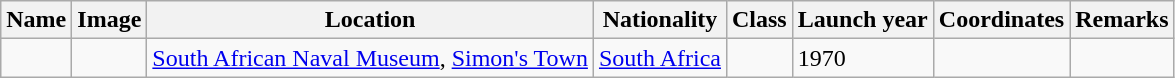<table class="wikitable">
<tr>
<th>Name</th>
<th>Image</th>
<th>Location</th>
<th>Nationality</th>
<th>Class</th>
<th>Launch year</th>
<th>Coordinates</th>
<th>Remarks</th>
</tr>
<tr>
<td></td>
<td></td>
<td><a href='#'>South African Naval Museum</a>, <a href='#'>Simon's Town</a></td>
<td> <a href='#'>South Africa</a></td>
<td></td>
<td>1970</td>
<td></td>
<td></td>
</tr>
</table>
